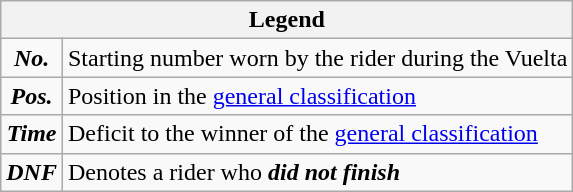<table class="wikitable">
<tr>
<th colspan=2>Legend</th>
</tr>
<tr>
<td align=center><strong><em>No.</em></strong></td>
<td>Starting number worn by the rider during the Vuelta</td>
</tr>
<tr>
<td align=center><strong><em>Pos.</em></strong></td>
<td>Position in the <a href='#'>general classification</a></td>
</tr>
<tr>
<td align=center><strong><em>Time</em></strong></td>
<td>Deficit to the winner of the <a href='#'>general classification</a></td>
</tr>
<tr>
<td align=center><strong><em>DNF</em></strong></td>
<td>Denotes a rider who <strong><em>did not finish</em></strong></td>
</tr>
</table>
